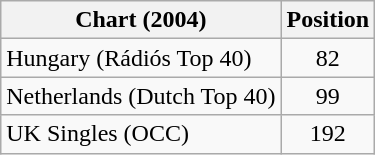<table class="wikitable sortable">
<tr>
<th>Chart (2004)</th>
<th>Position</th>
</tr>
<tr>
<td>Hungary (Rádiós Top 40)</td>
<td style="text-align:center;">82</td>
</tr>
<tr>
<td>Netherlands (Dutch Top 40)</td>
<td style="text-align:center;">99</td>
</tr>
<tr>
<td>UK Singles (OCC)</td>
<td style="text-align:center;">192</td>
</tr>
</table>
